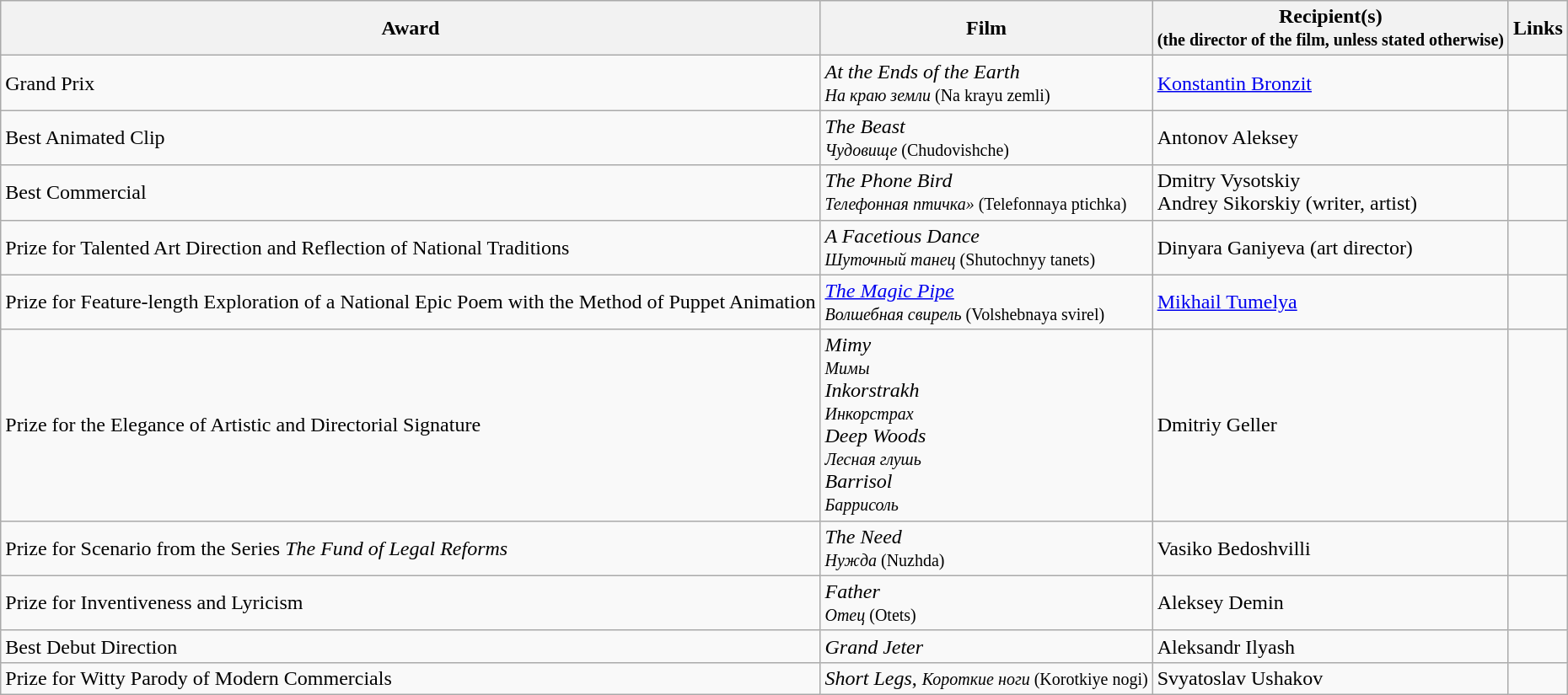<table class="wikitable">
<tr>
<th>Award</th>
<th>Film</th>
<th>Recipient(s)<br><small>(the director of the film, unless stated otherwise)</small></th>
<th>Links</th>
</tr>
<tr>
<td>Grand Prix</td>
<td><em>At the Ends of the Earth</em><br><small><em>На краю земли</em> (Na krayu zemli)</small></td>
<td><a href='#'>Konstantin Bronzit</a></td>
<td></td>
</tr>
<tr>
<td>Best Animated Clip</td>
<td><em>The Beast</em><br><small><em>Чудовище</em> (Chudovishche)</small></td>
<td>Antonov Aleksey</td>
<td></td>
</tr>
<tr>
<td>Best Commercial</td>
<td><em>The Phone Bird</em><br><small><em>Телефонная птичка»</em> (Telefonnaya ptichka)</small><br></td>
<td>Dmitry Vysotskiy<br>Andrey Sikorskiy (writer, artist)</td>
<td></td>
</tr>
<tr>
<td>Prize for Talented Art Direction and Reflection of National Traditions</td>
<td><em>A Facetious Dance</em><br><small><em>Шуточный танец</em> (Shutochnyy tanets)</small></td>
<td>Dinyara Ganiyeva (art director)</td>
<td></td>
</tr>
<tr>
<td>Prize for Feature-length Exploration of a National Epic Poem with the Method of Puppet Animation</td>
<td><em><a href='#'>The Magic Pipe</a></em><br><small><em>Волшебная свирель</em> (Volshebnaya svirel)</small></td>
<td><a href='#'>Mikhail Tumelya</a></td>
<td></td>
</tr>
<tr>
<td>Prize for the Elegance of Artistic and Directorial Signature</td>
<td><em>Mimy</em><br><small><em>Мимы</em></small><br><em>Inkorstrakh</em><br><small><em>Инкорстрах</em></small><br><em>Deep Woods</em><br><small><em>Лесная глушь</em></small><br><em>Barrisol</em><br><small><em>Баррисоль</em></small></td>
<td>Dmitriy Geller</td>
<td></td>
</tr>
<tr>
<td>Prize for Scenario from the Series <em>The Fund of Legal Reforms</em></td>
<td><em>The Need</em><br><small><em>Нужда</em> (Nuzhda)</small></td>
<td>Vasiko Bedoshvilli</td>
<td></td>
</tr>
<tr>
<td>Prize for Inventiveness and Lyricism</td>
<td><em>Father</em><br><small><em>Отец</em> (Otets)</small></td>
<td>Aleksey Demin</td>
<td></td>
</tr>
<tr>
<td>Best Debut Direction</td>
<td><em>Grand Jeter</em></td>
<td>Aleksandr Ilyash</td>
<td></td>
</tr>
<tr>
<td>Prize for Witty Parody of Modern Commercials</td>
<td><em>Short Legs</em>, <small><em>Короткие ноги</em> (Korotkiye nogi)</small></td>
<td>Svyatoslav Ushakov</td>
<td></td>
</tr>
</table>
